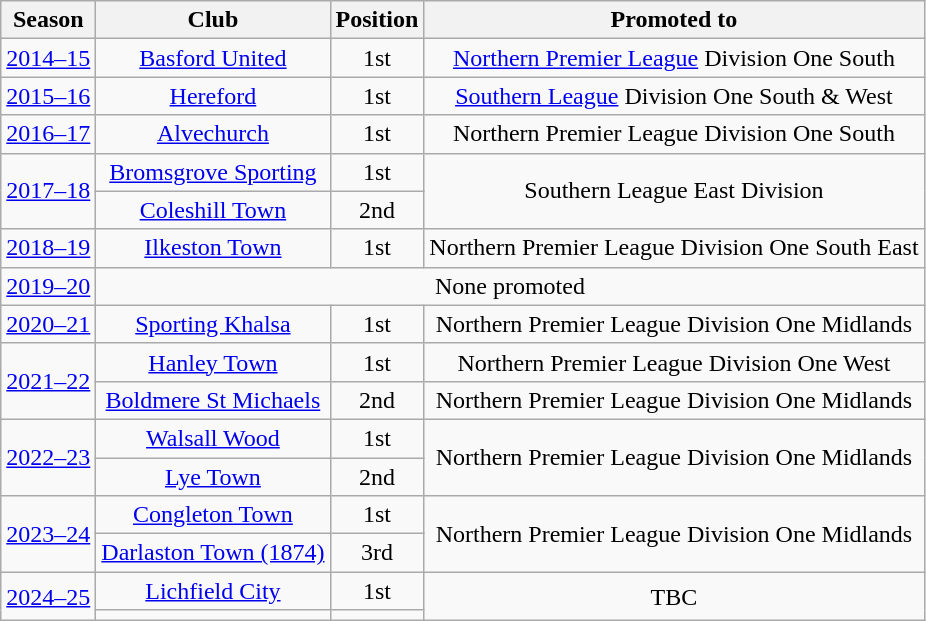<table class="wikitable" style="text-align: center">
<tr>
<th>Season</th>
<th>Club</th>
<th>Position</th>
<th>Promoted to</th>
</tr>
<tr>
<td align=right><a href='#'>2014–15</a></td>
<td><a href='#'>Basford United</a></td>
<td>1st</td>
<td><a href='#'>Northern Premier League</a> Division One South</td>
</tr>
<tr>
<td align=right><a href='#'>2015–16</a></td>
<td><a href='#'>Hereford</a></td>
<td>1st</td>
<td><a href='#'>Southern League</a> Division One South & West</td>
</tr>
<tr>
<td align=right><a href='#'>2016–17</a></td>
<td><a href='#'>Alvechurch</a></td>
<td>1st</td>
<td>Northern Premier League Division One South</td>
</tr>
<tr>
<td rowspan=2 align=right><a href='#'>2017–18</a></td>
<td><a href='#'>Bromsgrove Sporting</a></td>
<td>1st</td>
<td rowspan=2>Southern League East Division</td>
</tr>
<tr>
<td><a href='#'>Coleshill Town</a></td>
<td>2nd</td>
</tr>
<tr>
<td align=right><a href='#'>2018–19</a></td>
<td><a href='#'>Ilkeston Town</a></td>
<td>1st</td>
<td>Northern Premier League Division One South East</td>
</tr>
<tr>
<td align=right><a href='#'>2019–20</a></td>
<td colspan=3>None promoted</td>
</tr>
<tr>
<td align=right><a href='#'>2020–21</a></td>
<td><a href='#'>Sporting Khalsa</a></td>
<td>1st</td>
<td>Northern Premier League Division One Midlands</td>
</tr>
<tr>
<td rowspan=2 align=right><a href='#'>2021–22</a></td>
<td><a href='#'>Hanley Town</a></td>
<td>1st</td>
<td>Northern Premier League Division One West</td>
</tr>
<tr>
<td><a href='#'>Boldmere St Michaels</a></td>
<td>2nd</td>
<td>Northern Premier League Division One Midlands</td>
</tr>
<tr>
<td rowspan=2 align=right><a href='#'>2022–23</a></td>
<td><a href='#'>Walsall Wood</a></td>
<td>1st</td>
<td rowspan=2>Northern Premier League Division One Midlands</td>
</tr>
<tr>
<td><a href='#'>Lye Town</a></td>
<td>2nd</td>
</tr>
<tr>
<td rowspan=2 align=right><a href='#'>2023–24</a></td>
<td><a href='#'>Congleton Town</a></td>
<td>1st</td>
<td rowspan=2>Northern Premier League Division One Midlands</td>
</tr>
<tr>
<td><a href='#'>Darlaston Town (1874)</a></td>
<td>3rd</td>
</tr>
<tr>
<td rowspan=2 align=right><a href='#'>2024–25</a></td>
<td><a href='#'>Lichfield City</a></td>
<td>1st</td>
<td rowspan=2>TBC</td>
</tr>
<tr>
<td></td>
</tr>
</table>
